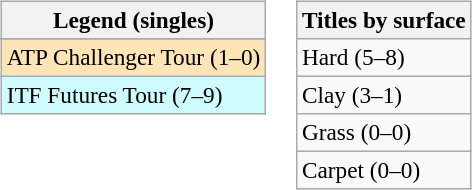<table>
<tr valign=top>
<td><br><table class=wikitable style=font-size:97%>
<tr>
<th>Legend (singles)</th>
</tr>
<tr bgcolor=e5d1cb>
</tr>
<tr bgcolor=moccasin>
<td>ATP Challenger Tour (1–0)</td>
</tr>
<tr bgcolor=cffcff>
<td>ITF Futures Tour (7–9)</td>
</tr>
</table>
</td>
<td><br><table class=wikitable style=font-size:97%>
<tr>
<th>Titles by surface</th>
</tr>
<tr>
<td>Hard (5–8)</td>
</tr>
<tr>
<td>Clay (3–1)</td>
</tr>
<tr>
<td>Grass (0–0)</td>
</tr>
<tr>
<td>Carpet (0–0)</td>
</tr>
</table>
</td>
</tr>
</table>
